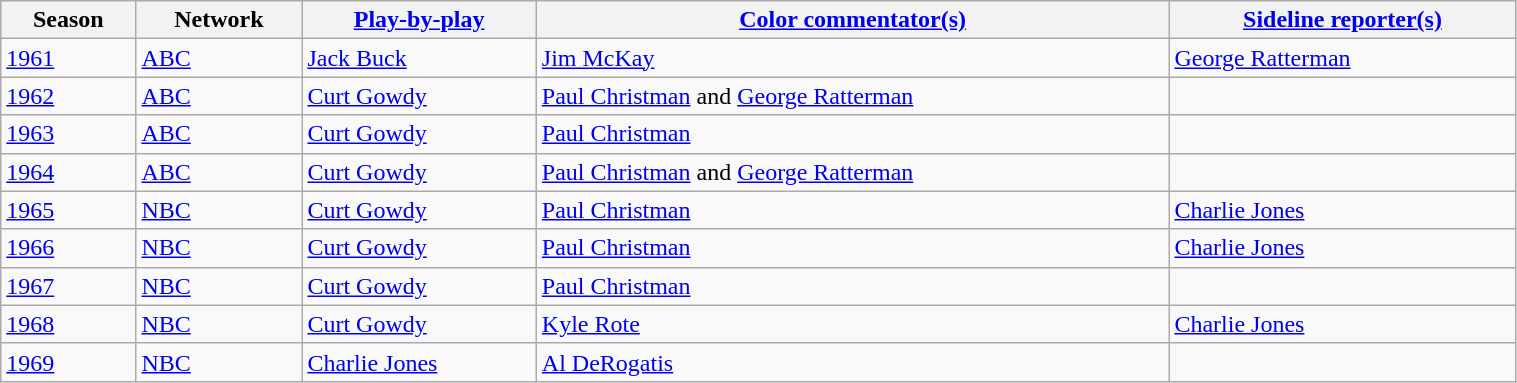<table class="wikitable" style="width:80%;">
<tr>
<th>Season</th>
<th>Network</th>
<th><a href='#'>Play-by-play</a></th>
<th><a href='#'>Color commentator(s)</a></th>
<th><a href='#'>Sideline reporter(s)</a></th>
</tr>
<tr>
<td><a href='#'>1961</a></td>
<td><a href='#'>ABC</a></td>
<td><a href='#'>Jack Buck</a></td>
<td><a href='#'>Jim McKay</a></td>
<td><a href='#'>George Ratterman</a></td>
</tr>
<tr>
<td><a href='#'>1962</a></td>
<td><a href='#'>ABC</a></td>
<td><a href='#'>Curt Gowdy</a></td>
<td><a href='#'>Paul Christman</a> and <a href='#'>George Ratterman</a></td>
<td></td>
</tr>
<tr>
<td><a href='#'>1963</a></td>
<td><a href='#'>ABC</a></td>
<td><a href='#'>Curt Gowdy</a></td>
<td><a href='#'>Paul Christman</a></td>
<td></td>
</tr>
<tr>
<td><a href='#'>1964</a></td>
<td><a href='#'>ABC</a></td>
<td><a href='#'>Curt Gowdy</a></td>
<td><a href='#'>Paul Christman</a> and <a href='#'>George Ratterman</a></td>
<td></td>
</tr>
<tr>
<td><a href='#'>1965</a></td>
<td><a href='#'>NBC</a></td>
<td><a href='#'>Curt Gowdy</a></td>
<td><a href='#'>Paul Christman</a></td>
<td><a href='#'>Charlie Jones</a></td>
</tr>
<tr>
<td><a href='#'>1966</a></td>
<td><a href='#'>NBC</a></td>
<td><a href='#'>Curt Gowdy</a></td>
<td><a href='#'>Paul Christman</a></td>
<td><a href='#'>Charlie Jones</a></td>
</tr>
<tr>
<td><a href='#'>1967</a></td>
<td><a href='#'>NBC</a></td>
<td><a href='#'>Curt Gowdy</a></td>
<td><a href='#'>Paul Christman</a></td>
<td></td>
</tr>
<tr>
<td><a href='#'>1968</a></td>
<td><a href='#'>NBC</a></td>
<td><a href='#'>Curt Gowdy</a></td>
<td><a href='#'>Kyle Rote</a></td>
<td><a href='#'>Charlie Jones</a></td>
</tr>
<tr>
<td><a href='#'>1969</a></td>
<td><a href='#'>NBC</a></td>
<td><a href='#'>Charlie Jones</a></td>
<td><a href='#'>Al DeRogatis</a></td>
<td></td>
</tr>
</table>
